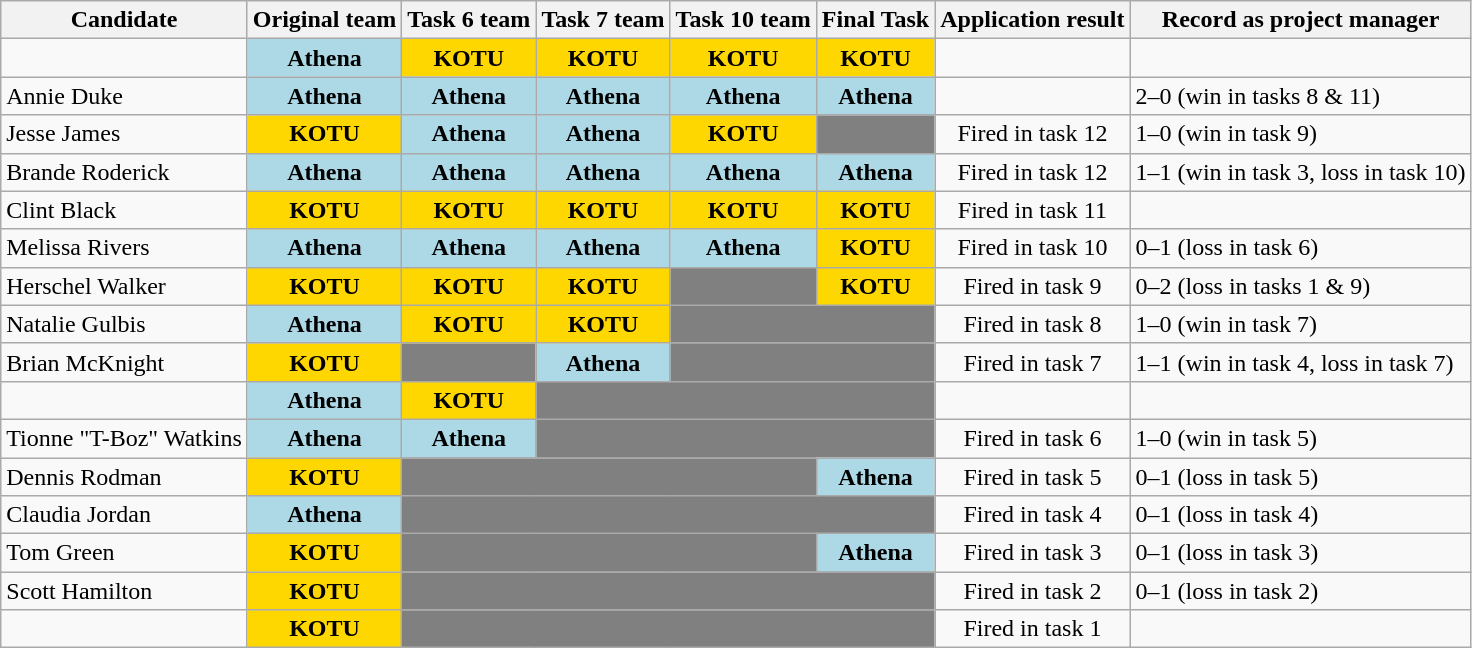<table class="wikitable">
<tr>
<th bgcolor="gray"><span>Candidate</span></th>
<th bgcolor="gray"><span>Original team</span></th>
<th bgcolor="gray"><span>Task 6 team</span></th>
<th bgcolor="gray"><span>Task 7 team</span></th>
<th bgcolor="gray"><span>Task 10 team</span></th>
<th bgcolor="gray"><span>Final Task </span></th>
<th bgcolor="gray"><span>Application result</span></th>
<th bgcolor="gray"><span>Record as project manager</span></th>
</tr>
<tr>
<td></td>
<td style="text-align:center; background:lightblue;"><strong>Athena</strong></td>
<td style="text-align:center; background:gold;"><strong>KOTU</strong></td>
<td style="text-align:center; background:gold;"><strong>KOTU</strong></td>
<td style="text-align:center; background:gold;"><strong>KOTU</strong></td>
<td style="text-align:center; background:gold;"><strong>KOTU</strong></td>
<td align="center"></td>
<td></td>
</tr>
<tr>
<td>Annie Duke</td>
<td style="text-align:center; background:lightblue;"><strong>Athena</strong></td>
<td style="text-align:center; background:lightblue;"><strong>Athena</strong></td>
<td style="text-align:center; background:lightblue;"><strong>Athena</strong></td>
<td style="text-align:center; background:lightblue;"><strong>Athena</strong></td>
<td style="text-align:center; background:lightblue;"><strong>Athena</strong></td>
<td align="center"></td>
<td>2–0 (win in tasks 8 & 11)</td>
</tr>
<tr>
<td>Jesse James</td>
<td style="text-align:center; background:gold;"><strong>KOTU</strong></td>
<td style="text-align:center; background:lightblue;"><strong>Athena</strong></td>
<td style="text-align:center; background:lightblue;"><strong>Athena</strong></td>
<td style="text-align:center; background:gold;"><strong>KOTU</strong></td>
<td colspan="1" style="background:gray;"></td>
<td align="center">Fired in task 12</td>
<td>1–0 (win in task 9)</td>
</tr>
<tr>
<td>Brande Roderick</td>
<td style="text-align:center; background:lightblue;"><strong>Athena</strong></td>
<td style="text-align:center; background:lightblue;"><strong>Athena</strong></td>
<td style="text-align:center; background:lightblue;"><strong>Athena</strong></td>
<td style="text-align:center; background:lightblue;"><strong>Athena</strong></td>
<td style="text-align:center; background:lightblue;"><strong>Athena</strong></td>
<td align="center">Fired in task 12</td>
<td>1–1 (win in task 3, loss in task 10)</td>
</tr>
<tr>
<td>Clint Black</td>
<td style="text-align:center; background:gold;"><strong>KOTU</strong></td>
<td style="text-align:center; background:gold;"><strong>KOTU</strong></td>
<td style="text-align:center; background:gold;"><strong>KOTU</strong></td>
<td style="text-align:center; background:gold;"><strong>KOTU</strong></td>
<td style="text-align:center; background:gold;"><strong>KOTU</strong></td>
<td align="center">Fired in task 11</td>
<td></td>
</tr>
<tr>
<td>Melissa Rivers</td>
<td style="text-align:center; background:lightblue;"><strong>Athena</strong></td>
<td style="text-align:center; background:lightblue;"><strong>Athena</strong></td>
<td style="text-align:center; background:lightblue;"><strong>Athena</strong></td>
<td style="text-align:center; background:lightblue;"><strong>Athena</strong></td>
<td style="text-align:center; background:gold;"><strong>KOTU</strong></td>
<td align="center">Fired in task 10</td>
<td>0–1 (loss in task 6)</td>
</tr>
<tr>
<td>Herschel Walker</td>
<td style="text-align:center; background:gold;"><strong>KOTU</strong></td>
<td style="text-align:center; background:gold;"><strong>KOTU</strong></td>
<td style="text-align:center; background:gold;"><strong>KOTU</strong></td>
<td colspan="1" style="background:gray;"></td>
<td style="text-align:center; background:gold;"><strong>KOTU</strong></td>
<td align="center">Fired in task 9</td>
<td>0–2 (loss in tasks 1 & 9)</td>
</tr>
<tr>
<td>Natalie Gulbis</td>
<td style="text-align:center; background:lightblue;"><strong>Athena</strong></td>
<td style="text-align:center; background:gold;"><strong>KOTU</strong></td>
<td style="text-align:center; background:gold;"><strong>KOTU</strong></td>
<td colspan="2" style="background:gray;"></td>
<td align="center">Fired in task 8</td>
<td>1–0 (win in task 7)</td>
</tr>
<tr>
<td>Brian McKnight</td>
<td style="text-align:center; background:gold;"><strong>KOTU</strong></td>
<td colspan="1" style="background:gray;"></td>
<td style="text-align:center; background:lightblue;"><strong>Athena</strong></td>
<td colspan="2" style="background:gray;"></td>
<td align="center">Fired in task 7</td>
<td>1–1 (win in task 4, loss in task 7)</td>
</tr>
<tr>
<td></td>
<td style="text-align:center; background:lightblue;"><strong>Athena</strong></td>
<td style="text-align:center; background:gold;"><strong>KOTU</strong></td>
<td colspan="3" style="background:gray;"></td>
<td align="center"></td>
<td></td>
</tr>
<tr>
<td>Tionne "T-Boz" Watkins</td>
<td style="text-align:center; background:lightblue;"><strong>Athena</strong></td>
<td style="text-align:center; background:lightblue;"><strong>Athena</strong></td>
<td colspan="3" style="background:gray;"></td>
<td align="center">Fired in task 6</td>
<td>1–0 (win in task 5)</td>
</tr>
<tr>
<td>Dennis Rodman</td>
<td style="text-align:center; background:gold;"><strong>KOTU</strong></td>
<td colspan="3" style="background:gray;"></td>
<td style="text-align:center; background:lightblue;"><strong>Athena</strong></td>
<td align="center">Fired in task 5</td>
<td>0–1 (loss in task 5)</td>
</tr>
<tr>
<td>Claudia Jordan</td>
<td style="text-align:center; background:lightblue;"><strong>Athena</strong></td>
<td colspan="4" style="background:gray;"></td>
<td align="center">Fired in task 4</td>
<td>0–1 (loss in task 4)</td>
</tr>
<tr>
<td>Tom Green</td>
<td style="text-align:center; background:gold;"><strong>KOTU</strong></td>
<td colspan="3" style="background:gray;"></td>
<td style="text-align:center; background:lightblue;"><strong>Athena</strong></td>
<td align="center">Fired in task 3</td>
<td>0–1 (loss in task 3)</td>
</tr>
<tr>
<td>Scott Hamilton</td>
<td style="text-align:center; background:gold;"><strong>KOTU</strong></td>
<td colspan="4" style="background:gray;"></td>
<td align="center">Fired in task 2</td>
<td>0–1 (loss in task 2)</td>
</tr>
<tr>
<td></td>
<td style="text-align:center; background:gold;"><strong>KOTU</strong></td>
<td colspan="4" style="background:gray;"></td>
<td align="center">Fired in task 1</td>
<td></td>
</tr>
</table>
